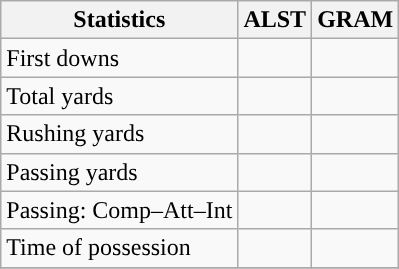<table class="wikitable" style="float: left;">
<tr>
<th>Statistics</th>
<th>ALST</th>
<th>GRAM</th>
</tr>
<tr>
<td>First downs</td>
<td></td>
<td></td>
</tr>
<tr>
<td>Total yards</td>
<td></td>
<td></td>
</tr>
<tr>
<td>Rushing yards</td>
<td></td>
<td></td>
</tr>
<tr>
<td>Passing yards</td>
<td></td>
<td></td>
</tr>
<tr>
<td>Passing: Comp–Att–Int</td>
<td></td>
<td></td>
</tr>
<tr>
<td>Time of possession</td>
<td></td>
<td></td>
</tr>
<tr>
</tr>
</table>
